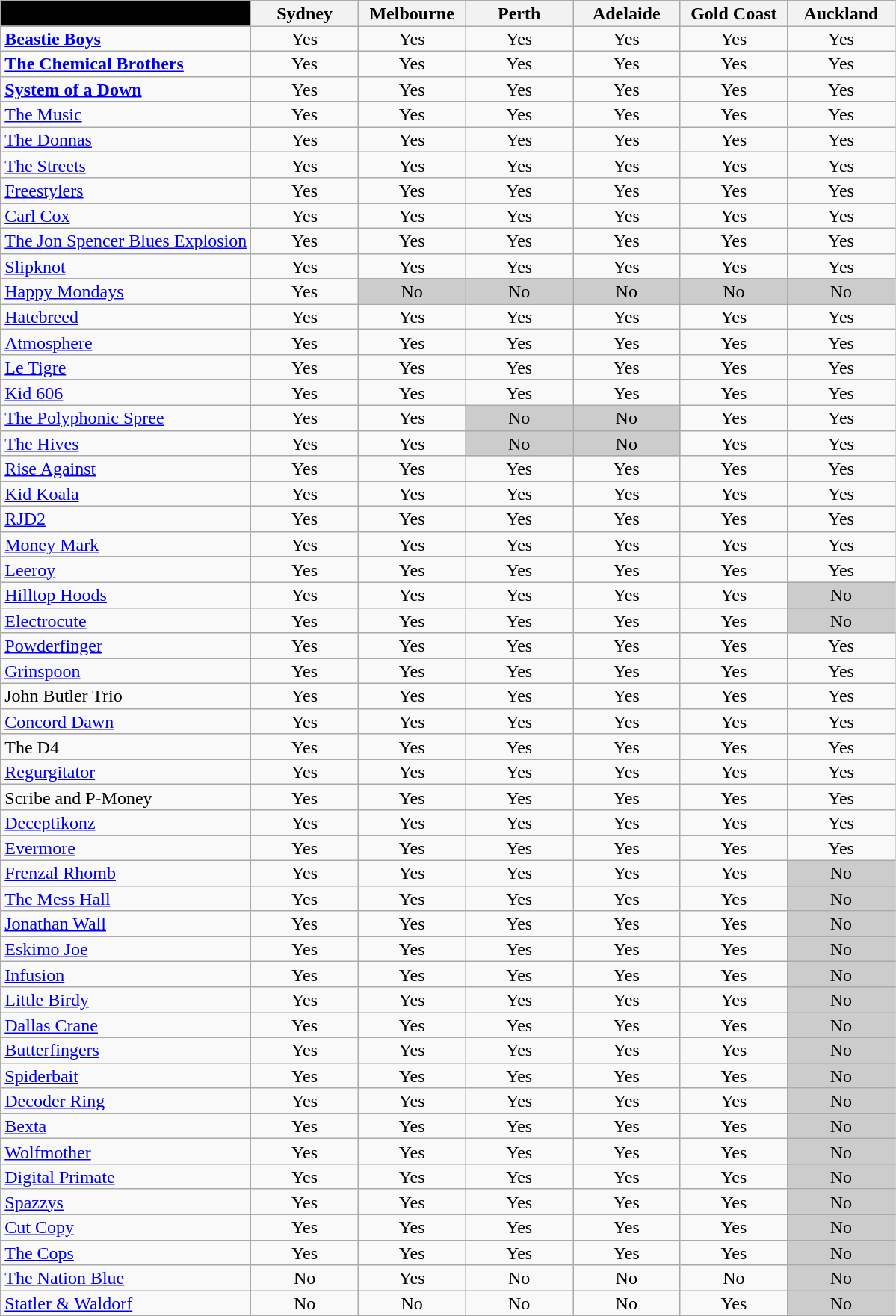<table class="wikitable sortable" style="line-height:0.95em;">
<tr>
<th style="background:#000; width:28%;"> </th>
<th width=12%>Sydney</th>
<th width=12%>Melbourne</th>
<th width=12%>Perth</th>
<th width=12%>Adelaide</th>
<th width=12%>Gold Coast</th>
<th width=12%>Auckland</th>
</tr>
<tr align=center>
<td align=left><strong><a href='#'>Beastie Boys</a></strong></td>
<td>Yes</td>
<td>Yes</td>
<td>Yes</td>
<td>Yes</td>
<td>Yes</td>
<td>Yes</td>
</tr>
<tr align=center>
<td align=left><strong><a href='#'>The Chemical Brothers</a></strong></td>
<td>Yes</td>
<td>Yes</td>
<td>Yes</td>
<td>Yes</td>
<td>Yes</td>
<td>Yes</td>
</tr>
<tr align=center>
<td align=left><strong><a href='#'>System of a Down</a></strong></td>
<td>Yes</td>
<td>Yes</td>
<td>Yes</td>
<td>Yes</td>
<td>Yes</td>
<td>Yes</td>
</tr>
<tr align=center>
<td align=left><a href='#'>The Music</a></td>
<td>Yes</td>
<td>Yes</td>
<td>Yes</td>
<td>Yes</td>
<td>Yes</td>
<td>Yes</td>
</tr>
<tr align=center>
<td align=left><a href='#'>The Donnas</a></td>
<td>Yes</td>
<td>Yes</td>
<td>Yes</td>
<td>Yes</td>
<td>Yes</td>
<td>Yes</td>
</tr>
<tr align=center>
<td align=left><a href='#'>The Streets</a></td>
<td>Yes</td>
<td>Yes</td>
<td>Yes</td>
<td>Yes</td>
<td>Yes</td>
<td>Yes</td>
</tr>
<tr align=center>
<td align=left><a href='#'>Freestylers</a></td>
<td>Yes</td>
<td>Yes</td>
<td>Yes</td>
<td>Yes</td>
<td>Yes</td>
<td>Yes</td>
</tr>
<tr align=center>
<td align=left><a href='#'>Carl Cox</a></td>
<td>Yes</td>
<td>Yes</td>
<td>Yes</td>
<td>Yes</td>
<td>Yes</td>
<td>Yes</td>
</tr>
<tr align=center>
<td align=left><a href='#'>The Jon Spencer Blues Explosion</a></td>
<td>Yes</td>
<td>Yes</td>
<td>Yes</td>
<td>Yes</td>
<td>Yes</td>
<td>Yes</td>
</tr>
<tr align=center>
<td align=left><a href='#'>Slipknot</a></td>
<td>Yes</td>
<td>Yes</td>
<td>Yes</td>
<td>Yes</td>
<td>Yes</td>
<td>Yes</td>
</tr>
<tr align=center>
<td align=left><a href='#'>Happy Mondays</a></td>
<td>Yes</td>
<td style="background:#ccc;">No</td>
<td style="background:#ccc;">No</td>
<td style="background:#ccc;">No</td>
<td style="background:#ccc;">No</td>
<td style="background:#ccc;">No</td>
</tr>
<tr align=center>
<td align=left><a href='#'>Hatebreed</a></td>
<td>Yes</td>
<td>Yes</td>
<td>Yes</td>
<td>Yes</td>
<td>Yes</td>
<td>Yes</td>
</tr>
<tr align=center>
<td align=left><a href='#'>Atmosphere</a></td>
<td>Yes</td>
<td>Yes</td>
<td>Yes</td>
<td>Yes</td>
<td>Yes</td>
<td>Yes</td>
</tr>
<tr align=center>
<td align=left><a href='#'>Le Tigre</a></td>
<td>Yes</td>
<td>Yes</td>
<td>Yes</td>
<td>Yes</td>
<td>Yes</td>
<td>Yes</td>
</tr>
<tr align=center>
<td align=left><a href='#'>Kid 606</a></td>
<td>Yes</td>
<td>Yes</td>
<td>Yes</td>
<td>Yes</td>
<td>Yes</td>
<td>Yes</td>
</tr>
<tr align=center>
<td align=left><a href='#'>The Polyphonic Spree</a></td>
<td>Yes</td>
<td>Yes</td>
<td style="background:#ccc;">No</td>
<td style="background:#ccc;">No</td>
<td>Yes</td>
<td>Yes</td>
</tr>
<tr align=center>
<td align=left><a href='#'>The Hives</a></td>
<td>Yes</td>
<td>Yes</td>
<td style="background:#ccc;">No</td>
<td style="background:#ccc;">No</td>
<td>Yes</td>
<td>Yes</td>
</tr>
<tr align=center>
<td align=left><a href='#'>Rise Against</a></td>
<td>Yes</td>
<td>Yes</td>
<td>Yes</td>
<td>Yes</td>
<td>Yes</td>
<td>Yes</td>
</tr>
<tr align=center>
<td align=left><a href='#'>Kid Koala</a></td>
<td>Yes</td>
<td>Yes</td>
<td>Yes</td>
<td>Yes</td>
<td>Yes</td>
<td>Yes</td>
</tr>
<tr align=center>
<td align=left><a href='#'>RJD2</a></td>
<td>Yes</td>
<td>Yes</td>
<td>Yes</td>
<td>Yes</td>
<td>Yes</td>
<td>Yes</td>
</tr>
<tr align=center>
<td align=left><a href='#'>Money Mark</a></td>
<td>Yes</td>
<td>Yes</td>
<td>Yes</td>
<td>Yes</td>
<td>Yes</td>
<td>Yes</td>
</tr>
<tr align=center>
<td align=left><a href='#'>Leeroy</a></td>
<td>Yes</td>
<td>Yes</td>
<td>Yes</td>
<td>Yes</td>
<td>Yes</td>
<td>Yes</td>
</tr>
<tr align=center>
<td align=left><a href='#'>Hilltop Hoods</a></td>
<td>Yes</td>
<td>Yes</td>
<td>Yes</td>
<td>Yes</td>
<td>Yes</td>
<td style="background:#ccc;">No</td>
</tr>
<tr align=center>
<td align=left><a href='#'>Electrocute</a></td>
<td>Yes</td>
<td>Yes</td>
<td>Yes</td>
<td>Yes</td>
<td>Yes</td>
<td style="background:#ccc;">No</td>
</tr>
<tr align=center>
<td align=left><a href='#'>Powderfinger</a></td>
<td>Yes</td>
<td>Yes</td>
<td>Yes</td>
<td>Yes</td>
<td>Yes</td>
<td>Yes</td>
</tr>
<tr align=center>
<td align=left><a href='#'>Grinspoon</a></td>
<td>Yes</td>
<td>Yes</td>
<td>Yes</td>
<td>Yes</td>
<td>Yes</td>
<td>Yes</td>
</tr>
<tr align=center>
<td align=left>John Butler Trio</td>
<td>Yes</td>
<td>Yes</td>
<td>Yes</td>
<td>Yes</td>
<td>Yes</td>
<td>Yes</td>
</tr>
<tr align=center>
<td align=left><a href='#'>Concord Dawn</a></td>
<td>Yes</td>
<td>Yes</td>
<td>Yes</td>
<td>Yes</td>
<td>Yes</td>
<td>Yes</td>
</tr>
<tr align=center>
<td align=left>The D4</td>
<td>Yes</td>
<td>Yes</td>
<td>Yes</td>
<td>Yes</td>
<td>Yes</td>
<td>Yes</td>
</tr>
<tr align=center>
<td align=left><a href='#'>Regurgitator</a></td>
<td>Yes</td>
<td>Yes</td>
<td>Yes</td>
<td>Yes</td>
<td>Yes</td>
<td>Yes</td>
</tr>
<tr align=center>
<td align=left>Scribe and P-Money</td>
<td>Yes</td>
<td>Yes</td>
<td>Yes</td>
<td>Yes</td>
<td>Yes</td>
<td>Yes</td>
</tr>
<tr align=center>
<td align=left><a href='#'>Deceptikonz</a></td>
<td>Yes</td>
<td>Yes</td>
<td>Yes</td>
<td>Yes</td>
<td>Yes</td>
<td>Yes</td>
</tr>
<tr align=center>
<td align=left><a href='#'>Evermore</a></td>
<td>Yes</td>
<td>Yes</td>
<td>Yes</td>
<td>Yes</td>
<td>Yes</td>
<td>Yes</td>
</tr>
<tr align=center>
<td align=left><a href='#'>Frenzal Rhomb</a></td>
<td>Yes</td>
<td>Yes</td>
<td>Yes</td>
<td>Yes</td>
<td>Yes</td>
<td style="background:#ccc;">No</td>
</tr>
<tr align=center>
<td align=left><a href='#'>The Mess Hall</a></td>
<td>Yes</td>
<td>Yes</td>
<td>Yes</td>
<td>Yes</td>
<td>Yes</td>
<td style="background:#ccc;">No</td>
</tr>
<tr align=center>
<td align=left><a href='#'>Jonathan Wall</a></td>
<td>Yes</td>
<td>Yes</td>
<td>Yes</td>
<td>Yes</td>
<td>Yes</td>
<td style="background:#ccc;">No</td>
</tr>
<tr align=center>
<td align=left><a href='#'>Eskimo Joe</a></td>
<td>Yes</td>
<td>Yes</td>
<td>Yes</td>
<td>Yes</td>
<td>Yes</td>
<td style="background:#ccc;">No</td>
</tr>
<tr align=center>
<td align=left><a href='#'>Infusion</a></td>
<td>Yes</td>
<td>Yes</td>
<td>Yes</td>
<td>Yes</td>
<td>Yes</td>
<td style="background:#ccc;">No</td>
</tr>
<tr align=center>
<td align=left><a href='#'>Little Birdy</a></td>
<td>Yes</td>
<td>Yes</td>
<td>Yes</td>
<td>Yes</td>
<td>Yes</td>
<td style="background:#ccc;">No</td>
</tr>
<tr align=center>
<td align=left><a href='#'>Dallas Crane</a></td>
<td>Yes</td>
<td>Yes</td>
<td>Yes</td>
<td>Yes</td>
<td>Yes</td>
<td style="background:#ccc;">No</td>
</tr>
<tr align=center>
<td align=left><a href='#'>Butterfingers</a></td>
<td>Yes</td>
<td>Yes</td>
<td>Yes</td>
<td>Yes</td>
<td>Yes</td>
<td style="background:#ccc;">No</td>
</tr>
<tr align=center>
<td align=left><a href='#'>Spiderbait</a></td>
<td>Yes</td>
<td>Yes</td>
<td>Yes</td>
<td>Yes</td>
<td>Yes</td>
<td style="background:#ccc;">No</td>
</tr>
<tr align=center>
<td align=left><a href='#'>Decoder Ring</a></td>
<td>Yes</td>
<td>Yes</td>
<td>Yes</td>
<td>Yes</td>
<td>Yes</td>
<td style="background:#ccc;">No</td>
</tr>
<tr align=center>
<td align=left><a href='#'>Bexta</a></td>
<td>Yes</td>
<td>Yes</td>
<td>Yes</td>
<td>Yes</td>
<td>Yes</td>
<td style="background:#ccc;">No</td>
</tr>
<tr align=center>
<td align=left><a href='#'>Wolfmother</a></td>
<td>Yes</td>
<td>Yes</td>
<td>Yes</td>
<td>Yes</td>
<td>Yes</td>
<td style="background:#ccc;">No</td>
</tr>
<tr align=center>
<td align=left><a href='#'>Digital Primate</a></td>
<td>Yes</td>
<td>Yes</td>
<td>Yes</td>
<td>Yes</td>
<td>Yes</td>
<td style="background:#ccc;">No</td>
</tr>
<tr align=center>
<td align=left><a href='#'>Spazzys</a></td>
<td>Yes</td>
<td>Yes</td>
<td>Yes</td>
<td>Yes</td>
<td>Yes</td>
<td style="background:#ccc;">No</td>
</tr>
<tr align=center>
<td align=left><a href='#'>Cut Copy</a></td>
<td>Yes</td>
<td>Yes</td>
<td>Yes</td>
<td>Yes</td>
<td>Yes</td>
<td style="background:#ccc;">No</td>
</tr>
<tr align=center>
<td align=left><a href='#'>The Cops</a></td>
<td>Yes</td>
<td>Yes</td>
<td>Yes</td>
<td>Yes</td>
<td>Yes</td>
<td style="background:#ccc;">No</td>
</tr>
<tr align=center>
<td align=left><a href='#'>The Nation Blue</a></td>
<td>No</td>
<td>Yes</td>
<td>No</td>
<td>No</td>
<td>No</td>
<td style="background:#ccc;">No</td>
</tr>
<tr align=center>
<td align=left><a href='#'>Statler & Waldorf</a></td>
<td>No</td>
<td>No</td>
<td>No</td>
<td>No</td>
<td>Yes</td>
<td style="background:#ccc;">No</td>
</tr>
<tr align=center>
</tr>
</table>
